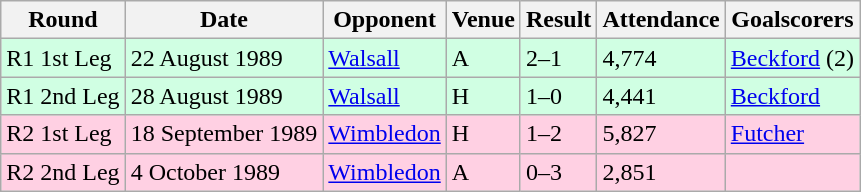<table class="wikitable">
<tr>
<th>Round</th>
<th>Date</th>
<th>Opponent</th>
<th>Venue</th>
<th>Result</th>
<th>Attendance</th>
<th>Goalscorers</th>
</tr>
<tr style="background-color: #d0ffe3;">
<td>R1 1st Leg</td>
<td>22 August 1989</td>
<td><a href='#'>Walsall</a></td>
<td>A</td>
<td>2–1</td>
<td>4,774</td>
<td><a href='#'>Beckford</a> (2)</td>
</tr>
<tr style="background-color: #d0ffe3;">
<td>R1 2nd Leg</td>
<td>28 August 1989</td>
<td><a href='#'>Walsall</a></td>
<td>H</td>
<td>1–0</td>
<td>4,441</td>
<td><a href='#'>Beckford</a></td>
</tr>
<tr style="background-color: #ffd0e3;">
<td>R2 1st Leg</td>
<td>18 September 1989</td>
<td><a href='#'>Wimbledon</a></td>
<td>H</td>
<td>1–2</td>
<td>5,827</td>
<td><a href='#'>Futcher</a></td>
</tr>
<tr style="background-color: #ffd0e3;">
<td>R2 2nd Leg</td>
<td>4 October 1989</td>
<td><a href='#'>Wimbledon</a></td>
<td>A</td>
<td>0–3</td>
<td>2,851</td>
<td></td>
</tr>
</table>
